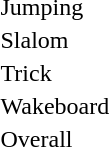<table>
<tr>
<td>Jumping</td>
<td></td>
<td></td>
<td></td>
</tr>
<tr>
<td>Slalom</td>
<td></td>
<td></td>
<td></td>
</tr>
<tr>
<td>Trick</td>
<td></td>
<td></td>
<td></td>
</tr>
<tr>
<td>Wakeboard</td>
<td></td>
<td></td>
<td></td>
</tr>
<tr>
<td>Overall</td>
<td></td>
<td></td>
<td></td>
</tr>
</table>
